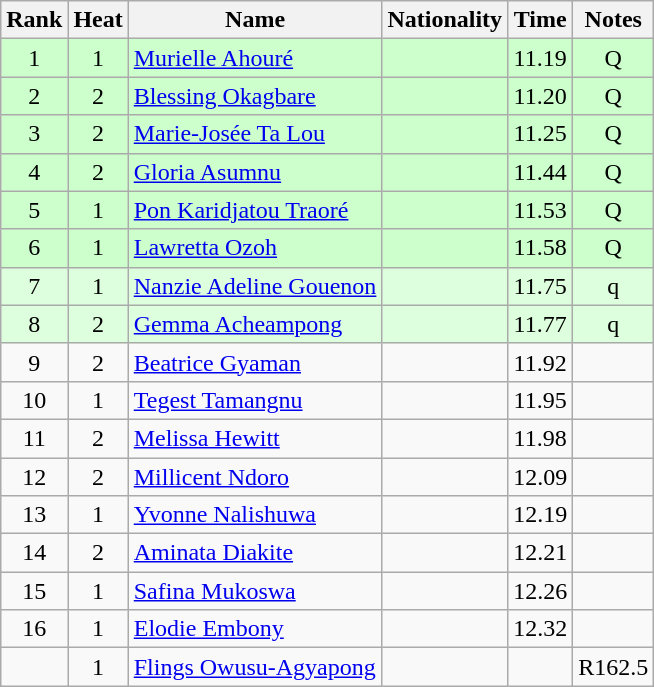<table class="wikitable sortable" style="text-align:center">
<tr>
<th>Rank</th>
<th>Heat</th>
<th>Name</th>
<th>Nationality</th>
<th>Time</th>
<th>Notes</th>
</tr>
<tr bgcolor=ccffcc>
<td>1</td>
<td>1</td>
<td align=left><a href='#'>Murielle Ahouré</a></td>
<td align=left></td>
<td>11.19</td>
<td>Q</td>
</tr>
<tr bgcolor=ccffcc>
<td>2</td>
<td>2</td>
<td align=left><a href='#'>Blessing Okagbare</a></td>
<td align=left></td>
<td>11.20</td>
<td>Q</td>
</tr>
<tr bgcolor=ccffcc>
<td>3</td>
<td>2</td>
<td align=left><a href='#'>Marie-Josée Ta Lou</a></td>
<td align=left></td>
<td>11.25</td>
<td>Q</td>
</tr>
<tr bgcolor=ccffcc>
<td>4</td>
<td>2</td>
<td align=left><a href='#'>Gloria Asumnu</a></td>
<td align=left></td>
<td>11.44</td>
<td>Q</td>
</tr>
<tr bgcolor=ccffcc>
<td>5</td>
<td>1</td>
<td align=left><a href='#'>Pon Karidjatou Traoré</a></td>
<td align=left></td>
<td>11.53</td>
<td>Q</td>
</tr>
<tr bgcolor=ccffcc>
<td>6</td>
<td>1</td>
<td align=left><a href='#'>Lawretta Ozoh</a></td>
<td align=left></td>
<td>11.58</td>
<td>Q</td>
</tr>
<tr bgcolor=ddffdd>
<td>7</td>
<td>1</td>
<td align=left><a href='#'>Nanzie Adeline Gouenon</a></td>
<td align=left></td>
<td>11.75</td>
<td>q</td>
</tr>
<tr bgcolor=ddffdd>
<td>8</td>
<td>2</td>
<td align=left><a href='#'>Gemma Acheampong</a></td>
<td align=left></td>
<td>11.77</td>
<td>q</td>
</tr>
<tr>
<td>9</td>
<td>2</td>
<td align=left><a href='#'>Beatrice Gyaman</a></td>
<td align=left></td>
<td>11.92</td>
<td></td>
</tr>
<tr>
<td>10</td>
<td>1</td>
<td align=left><a href='#'>Tegest Tamangnu</a></td>
<td align=left></td>
<td>11.95</td>
<td></td>
</tr>
<tr>
<td>11</td>
<td>2</td>
<td align=left><a href='#'>Melissa Hewitt</a></td>
<td align=left></td>
<td>11.98</td>
<td></td>
</tr>
<tr>
<td>12</td>
<td>2</td>
<td align=left><a href='#'>Millicent Ndoro</a></td>
<td align=left></td>
<td>12.09</td>
<td></td>
</tr>
<tr>
<td>13</td>
<td>1</td>
<td align=left><a href='#'>Yvonne Nalishuwa</a></td>
<td align=left></td>
<td>12.19</td>
<td></td>
</tr>
<tr>
<td>14</td>
<td>2</td>
<td align=left><a href='#'>Aminata Diakite</a></td>
<td align=left></td>
<td>12.21</td>
<td></td>
</tr>
<tr>
<td>15</td>
<td>1</td>
<td align=left><a href='#'>Safina Mukoswa</a></td>
<td align=left></td>
<td>12.26</td>
<td></td>
</tr>
<tr>
<td>16</td>
<td>1</td>
<td align=left><a href='#'>Elodie Embony</a></td>
<td align=left></td>
<td>12.32</td>
<td></td>
</tr>
<tr>
<td></td>
<td>1</td>
<td align=left><a href='#'>Flings Owusu-Agyapong</a></td>
<td align=left></td>
<td></td>
<td>R162.5</td>
</tr>
</table>
